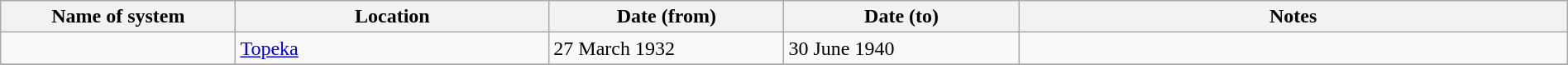<table class="wikitable" width=100%>
<tr>
<th width=15%>Name of system</th>
<th width=20%>Location</th>
<th width=15%>Date (from)</th>
<th width=15%>Date (to)</th>
<th width=35%>Notes</th>
</tr>
<tr>
<td> </td>
<td><a href='#'>Topeka</a></td>
<td>27 March 1932</td>
<td>30 June 1940</td>
<td> </td>
</tr>
<tr>
</tr>
</table>
